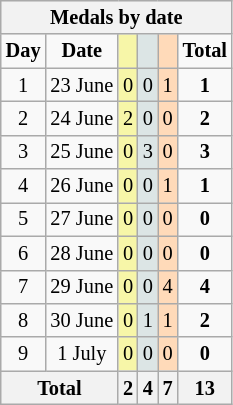<table class="wikitable" style="font-size:85%; text-align:center;">
<tr style="background:#efefef;">
<th colspan=6><strong>Medals by date</strong></th>
</tr>
<tr>
<td><strong>Day</strong></td>
<td><strong>Date</strong></td>
<td style="background:#F7F6A8;"></td>
<td style="background:#DCE5E5;"></td>
<td style="background:#FFDAB9;"></td>
<td><strong>Total</strong></td>
</tr>
<tr>
<td>1</td>
<td>23 June</td>
<td style="background:#F7F6A8;">0</td>
<td style="background:#DCE5E5;">0</td>
<td style="background:#FFDAB9;">1</td>
<td><strong>1</strong></td>
</tr>
<tr>
<td>2</td>
<td>24 June</td>
<td style="background:#F7F6A8;">2</td>
<td style="background:#DCE5E5;">0</td>
<td style="background:#FFDAB9;">0</td>
<td><strong>2</strong></td>
</tr>
<tr>
<td>3</td>
<td>25 June</td>
<td style="background:#F7F6A8;">0</td>
<td style="background:#DCE5E5;">3</td>
<td style="background:#FFDAB9;">0</td>
<td><strong>3</strong></td>
</tr>
<tr>
<td>4</td>
<td>26 June</td>
<td style="background:#F7F6A8;">0</td>
<td style="background:#DCE5E5;">0</td>
<td style="background:#FFDAB9;">1</td>
<td><strong>1</strong></td>
</tr>
<tr>
<td>5</td>
<td>27 June</td>
<td style="background:#F7F6A8;">0</td>
<td style="background:#DCE5E5;">0</td>
<td style="background:#FFDAB9;">0</td>
<td><strong>0</strong></td>
</tr>
<tr>
<td>6</td>
<td>28 June</td>
<td style="background:#F7F6A8;">0</td>
<td style="background:#DCE5E5;">0</td>
<td style="background:#FFDAB9;">0</td>
<td><strong>0</strong></td>
</tr>
<tr>
<td>7</td>
<td>29 June</td>
<td style="background:#F7F6A8;">0</td>
<td style="background:#DCE5E5;">0</td>
<td style="background:#FFDAB9;">4</td>
<td><strong>4</strong></td>
</tr>
<tr>
<td>8</td>
<td>30 June</td>
<td style="background:#F7F6A8;">0</td>
<td style="background:#DCE5E5;">1</td>
<td style="background:#FFDAB9;">1</td>
<td><strong>2</strong></td>
</tr>
<tr>
<td>9</td>
<td>1 July</td>
<td style="background:#F7F6A8;">0</td>
<td style="background:#DCE5E5;">0</td>
<td style="background:#FFDAB9;">0</td>
<td><strong>0</strong></td>
</tr>
<tr>
<th colspan="2">Total</th>
<th>2</th>
<th>4</th>
<th>7</th>
<th>13</th>
</tr>
</table>
